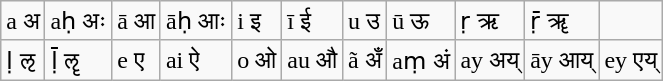<table class="wikitable">
<tr>
<td> a अ</td>
<td> aḥ अः</td>
<td> ā आ</td>
<td>āḥ आः</td>
<td> i इ</td>
<td> ī ई</td>
<td> u उ</td>
<td> ū ऊ</td>
<td> ṛ ऋ</td>
<td> ṝ ॠ</td>
</tr>
<tr>
<td> ḷ ऌ</td>
<td> ḹ ॡ</td>
<td> e  ए</td>
<td> ai ऐ</td>
<td> o  ओ</td>
<td> au औ</td>
<td> ã  अँ</td>
<td> aṃ अं</td>
<td> ay अय्</td>
<td> āy आय्</td>
<td> ey एय्</td>
</tr>
</table>
